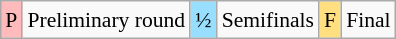<table class="wikitable" style="margin:0.5em auto; font-size:90%; line-height:1.25em;">
<tr>
<td bgcolor="#FFBBBB" align=center>P</td>
<td>Preliminary round</td>
<td bgcolor="#97DEFF" align=center>½</td>
<td>Semifinals</td>
<td bgcolor="#FFDF80" align=center>F</td>
<td>Final</td>
</tr>
</table>
